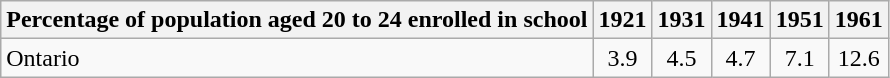<table class="wikitable">
<tr>
<th>Percentage of population aged 20 to 24 enrolled in school</th>
<th>1921</th>
<th>1931</th>
<th>1941</th>
<th>1951</th>
<th>1961</th>
</tr>
<tr>
<td>Ontario</td>
<td align="center">3.9</td>
<td align="center">4.5</td>
<td align="center">4.7</td>
<td align="center">7.1</td>
<td align="center">12.6</td>
</tr>
</table>
